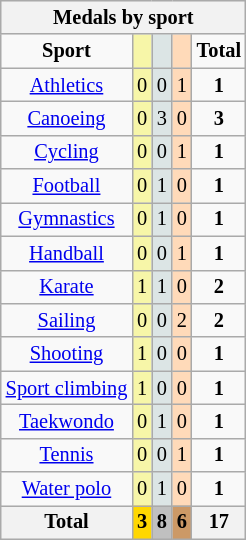<table class="wikitable" style="font-size:85%">
<tr style="background:#efefef;">
<th colspan=7>Medals by sport</th>
</tr>
<tr align=center>
<td><strong>Sport</strong></td>
<td bgcolor=#f7f6a8></td>
<td bgcolor=#dce5e5></td>
<td bgcolor=#ffdab9></td>
<td><strong>Total</strong></td>
</tr>
<tr align=center>
<td><a href='#'>Athletics</a></td>
<td style="background:#F7F6A8;">0</td>
<td style="background:#DCE5E5;">0</td>
<td style="background:#FFDAB9;">1</td>
<td><strong>1</strong></td>
</tr>
<tr align=center>
<td><a href='#'>Canoeing</a></td>
<td style="background:#F7F6A8;">0</td>
<td style="background:#DCE5E5;">3</td>
<td style="background:#FFDAB9;">0</td>
<td><strong>3</strong></td>
</tr>
<tr align=center>
<td><a href='#'>Cycling</a></td>
<td style="background:#F7F6A8;">0</td>
<td style="background:#DCE5E5;">0</td>
<td style="background:#FFDAB9;">1</td>
<td><strong>1</strong></td>
</tr>
<tr align=center>
<td><a href='#'>Football</a></td>
<td style="background:#F7F6A8;">0</td>
<td style="background:#DCE5E5;">1</td>
<td style="background:#FFDAB9;">0</td>
<td><strong>1</strong></td>
</tr>
<tr align=center>
<td><a href='#'>Gymnastics</a></td>
<td style="background:#F7F6A8;">0</td>
<td style="background:#DCE5E5;">1</td>
<td style="background:#FFDAB9;">0</td>
<td><strong>1</strong></td>
</tr>
<tr align=center>
<td><a href='#'>Handball</a></td>
<td style="background:#F7F6A8;">0</td>
<td style="background:#DCE5E5;">0</td>
<td style="background:#FFDAB9;">1</td>
<td><strong>1</strong></td>
</tr>
<tr align=center>
<td><a href='#'>Karate</a></td>
<td style="background:#F7F6A8;">1</td>
<td style="background:#DCE5E5;">1</td>
<td style="background:#FFDAB9;">0</td>
<td><strong>2</strong></td>
</tr>
<tr align=center>
<td><a href='#'>Sailing</a></td>
<td style="background:#F7F6A8;">0</td>
<td style="background:#DCE5E5;">0</td>
<td style="background:#FFDAB9;">2</td>
<td><strong>2</strong></td>
</tr>
<tr align=center>
<td><a href='#'>Shooting</a></td>
<td style="background:#F7F6A8;">1</td>
<td style="background:#DCE5E5;">0</td>
<td style="background:#FFDAB9;">0</td>
<td><strong>1</strong></td>
</tr>
<tr align=center>
<td><a href='#'>Sport climbing</a></td>
<td style="background:#F7F6A8;">1</td>
<td style="background:#DCE5E5;">0</td>
<td style="background:#FFDAB9;">0</td>
<td><strong>1</strong></td>
</tr>
<tr align=center>
<td><a href='#'>Taekwondo</a></td>
<td style="background:#F7F6A8;">0</td>
<td style="background:#DCE5E5;">1</td>
<td style="background:#FFDAB9;">0</td>
<td><strong>1</strong></td>
</tr>
<tr align=center>
<td><a href='#'>Tennis</a></td>
<td style="background:#F7F6A8;">0</td>
<td style="background:#DCE5E5;">0</td>
<td style="background:#FFDAB9;">1</td>
<td><strong>1</strong></td>
</tr>
<tr align=center>
<td><a href='#'>Water polo</a></td>
<td style="background:#F7F6A8;">0</td>
<td style="background:#DCE5E5;">1</td>
<td style="background:#FFDAB9;">0</td>
<td><strong>1</strong></td>
</tr>
<tr align=center>
<th>Total</th>
<th style="background:gold;">3</th>
<th style="background:silver;">8</th>
<th style="background:#c96;">6</th>
<th>17</th>
</tr>
</table>
